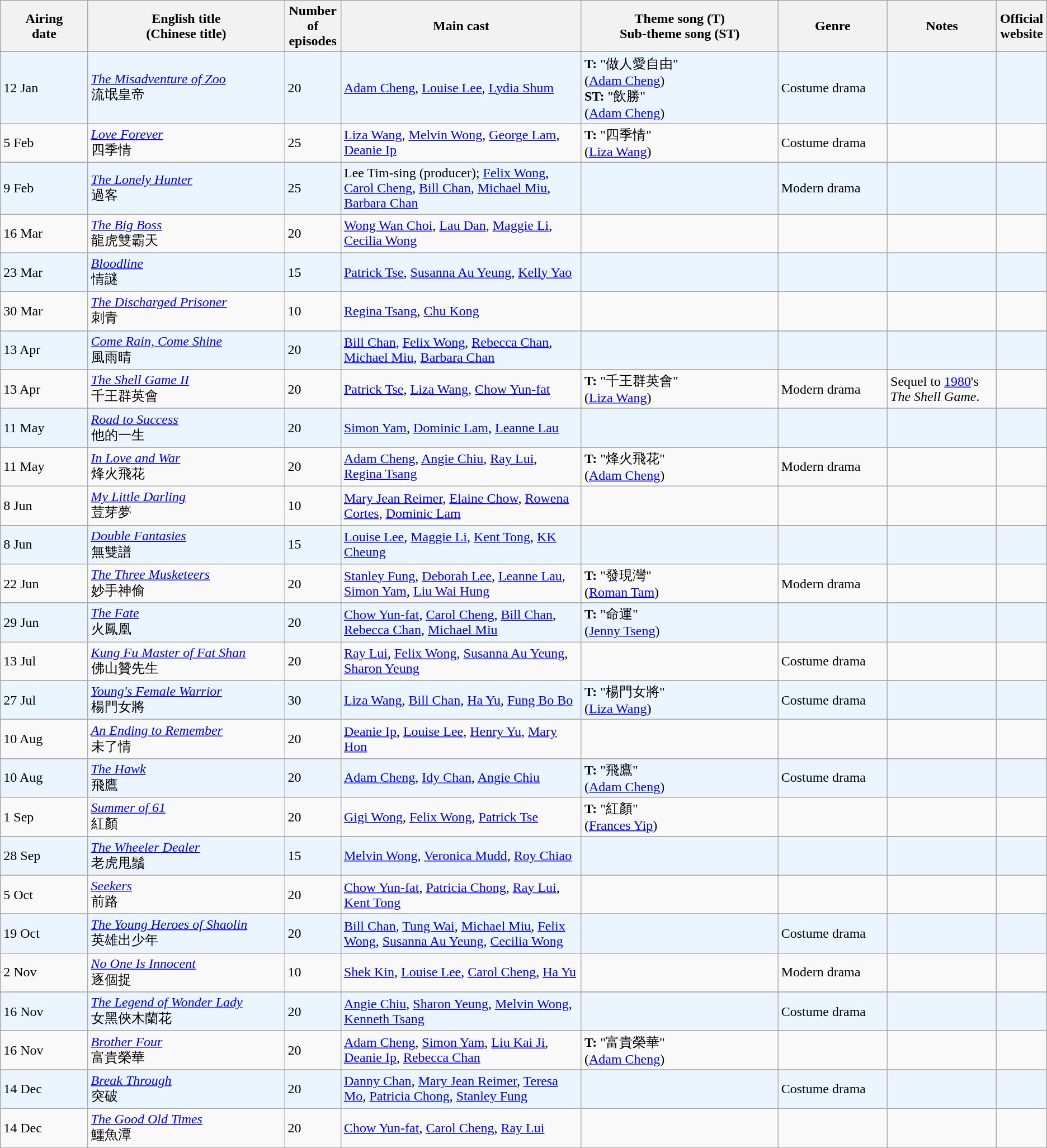<table class="wikitable">
<tr>
<th align=center width=8% bgcolor="silver">Airing<br>date</th>
<th align=center width=18% bgcolor="silver">English title <br> (Chinese title)</th>
<th align=center width=5% bgcolor="silver">Number of episodes</th>
<th align=center width=22% bgcolor="silver">Main cast</th>
<th align=center width=18% bgcolor="silver">Theme song (T) <br>Sub-theme song (ST)</th>
<th align=center width=10% bgcolor="silver">Genre</th>
<th align=center width=10% bgcolor="silver">Notes</th>
<th align=center width=1% bgcolor="silver">Official website</th>
</tr>
<tr>
</tr>
<tr ---- bgcolor="#ebf5ff">
<td>12 Jan</td>
<td><em><a href='#'>The Misadventure of Zoo</a></em> <br> 流氓皇帝</td>
<td>20</td>
<td><a href='#'>Adam Cheng</a>, <a href='#'>Louise Lee</a>, <a href='#'>Lydia Shum</a></td>
<td><strong>T:</strong> "做人愛自由" <br> (<a href='#'>Adam Cheng</a>) <br> <strong>ST:</strong> "飲勝" <br> (<a href='#'>Adam Cheng</a>)</td>
<td>Costume drama</td>
<td></td>
<td></td>
</tr>
<tr>
<td>5 Feb</td>
<td><em><a href='#'>Love Forever</a></em> <br> 	四季情</td>
<td>25</td>
<td><a href='#'>Liza Wang</a>, <a href='#'>Melvin Wong</a>, <a href='#'>George Lam</a>, <a href='#'>Deanie Ip</a></td>
<td><strong>T:</strong> "四季情" <br>(<a href='#'>Liza Wang</a>)</td>
<td>Costume drama</td>
<td></td>
<td></td>
</tr>
<tr>
</tr>
<tr ---- bgcolor="#ebf5ff">
<td>9 Feb</td>
<td><em><a href='#'>The Lonely Hunter</a></em> <br> 過客</td>
<td>25</td>
<td>Lee Tim-sing (producer); <a href='#'>Felix Wong</a>, <a href='#'>Carol Cheng</a>, <a href='#'>Bill Chan</a>, <a href='#'>Michael Miu</a>, <a href='#'>Barbara Chan</a></td>
<td></td>
<td>Modern drama</td>
<td></td>
<td></td>
</tr>
<tr>
<td>16 Mar</td>
<td><em><a href='#'>The Big Boss</a></em> <br> 龍虎雙霸天</td>
<td>20</td>
<td><a href='#'>Wong Wan Choi</a>, <a href='#'>Lau Dan</a>, <a href='#'>Maggie Li</a>, <a href='#'>Cecilia Wong</a></td>
<td></td>
<td></td>
<td></td>
<td></td>
</tr>
<tr>
</tr>
<tr ---- bgcolor="#ebf5ff">
<td>23 Mar</td>
<td><em><a href='#'>Bloodline</a></em><br> 情謎</td>
<td>15</td>
<td><a href='#'>Patrick Tse</a>, <a href='#'>Susanna Au Yeung</a>, <a href='#'>Kelly Yao</a></td>
<td></td>
<td></td>
<td></td>
<td></td>
</tr>
<tr>
<td>30 Mar</td>
<td><em><a href='#'>The Discharged Prisoner</a></em> <br> 刺青</td>
<td>10</td>
<td><a href='#'>Regina Tsang</a>, <a href='#'>Chu Kong</a></td>
<td></td>
<td></td>
<td></td>
<td></td>
</tr>
<tr>
</tr>
<tr ---- bgcolor="#ebf5ff">
<td>13 Apr</td>
<td><em><a href='#'>Come Rain, Come Shine</a></em> <br> 風雨晴</td>
<td>20</td>
<td><a href='#'>Bill Chan</a>, <a href='#'>Felix Wong</a>, <a href='#'>Rebecca Chan</a>, <a href='#'>Michael Miu</a>, <a href='#'>Barbara Chan</a></td>
<td></td>
<td></td>
<td></td>
<td></td>
</tr>
<tr>
<td>13 Apr</td>
<td><em><a href='#'>The Shell Game II</a></em> <br> 千王群英會</td>
<td>20</td>
<td><a href='#'>Patrick Tse</a>, <a href='#'>Liza Wang</a>, <a href='#'>Chow Yun-fat</a></td>
<td><strong>T:</strong> "千王群英會" <br> (<a href='#'>Liza Wang</a>) <br></td>
<td>Modern drama</td>
<td>Sequel to <a href='#'>1980</a>'s <em>The Shell Game</em>.</td>
<td></td>
</tr>
<tr>
</tr>
<tr ---- bgcolor="#ebf5ff">
<td>11 May</td>
<td><em><a href='#'>Road to Success</a></em> <br> 他的一生</td>
<td>20</td>
<td><a href='#'>Simon Yam</a>, <a href='#'>Dominic Lam</a>, <a href='#'>Leanne Lau</a></td>
<td></td>
<td></td>
<td></td>
<td></td>
</tr>
<tr>
<td>11 May</td>
<td><em><a href='#'>In Love and War</a></em> <br> 烽火飛花</td>
<td>20</td>
<td><a href='#'>Adam Cheng</a>, <a href='#'>Angie Chiu</a>, <a href='#'>Ray Lui</a>, <a href='#'>Regina Tsang</a></td>
<td><strong>T:</strong> "烽火飛花" <br> (<a href='#'>Adam Cheng</a>)</td>
<td>Modern drama</td>
<td></td>
<td></td>
</tr>
<tr>
<td>8 Jun</td>
<td><em><a href='#'>My Little Darling</a></em> <br> 荳芽夢</td>
<td>10</td>
<td><a href='#'>Mary Jean Reimer</a>, <a href='#'>Elaine Chow</a>, <a href='#'>Rowena Cortes</a>, <a href='#'>Dominic Lam</a></td>
<td></td>
<td></td>
<td></td>
<td></td>
</tr>
<tr>
</tr>
<tr ---- bgcolor="#ebf5ff">
<td>8 Jun</td>
<td><em><a href='#'>Double Fantasies</a></em> <br> 無雙譜</td>
<td>15</td>
<td><a href='#'>Louise Lee</a>, <a href='#'>Maggie Li</a>, <a href='#'>Kent Tong</a>, <a href='#'>KK Cheung</a></td>
<td></td>
<td></td>
<td></td>
<td></td>
</tr>
<tr>
<td>22 Jun</td>
<td><em><a href='#'>The Three Musketeers</a></em><br> 妙手神偷</td>
<td>20</td>
<td><a href='#'>Stanley Fung</a>, <a href='#'>Deborah Lee</a>, <a href='#'>Leanne Lau</a>, <a href='#'>Simon Yam</a>, <a href='#'>Liu Wai Hung</a></td>
<td><strong>T:</strong> "發現灣" <br> (<a href='#'>Roman Tam</a>)</td>
<td>Modern drama</td>
<td></td>
<td></td>
</tr>
<tr>
</tr>
<tr ---- bgcolor="#ebf5ff">
<td>29 Jun</td>
<td><em><a href='#'>The Fate</a></em> <br> 火鳳凰</td>
<td>20</td>
<td><a href='#'>Chow Yun-fat</a>, <a href='#'>Carol Cheng</a>, <a href='#'>Bill Chan</a>, <a href='#'>Rebecca Chan</a>, <a href='#'>Michael Miu</a></td>
<td><strong>T:</strong> "命運" <br> (<a href='#'>Jenny Tseng</a>)</td>
<td></td>
<td></td>
<td></td>
</tr>
<tr>
<td>13 Jul</td>
<td><em><a href='#'>Kung Fu Master of Fat Shan</a></em> <br> 佛山贊先生</td>
<td>20</td>
<td><a href='#'>Ray Lui</a>, <a href='#'>Felix Wong</a>, <a href='#'>Susanna Au Yeung</a>, <a href='#'>Sharon Yeung</a></td>
<td></td>
<td>Costume drama</td>
<td></td>
<td></td>
</tr>
<tr>
</tr>
<tr ---- bgcolor="#ebf5ff">
<td>27 Jul</td>
<td><em><a href='#'>Young's Female Warrior</a></em> <br> 楊門女將</td>
<td>30</td>
<td><a href='#'>Liza Wang</a>, <a href='#'>Bill Chan</a>, <a href='#'>Ha Yu</a>, <a href='#'>Fung Bo Bo</a></td>
<td><strong>T:</strong> "楊門女將" <br> (<a href='#'>Liza Wang</a>)</td>
<td>Costume drama</td>
<td></td>
<td></td>
</tr>
<tr>
<td>10 Aug</td>
<td><em><a href='#'>An Ending to Remember</a></em> <br> 未了情</td>
<td>20</td>
<td><a href='#'>Deanie Ip</a>, <a href='#'>Louise Lee</a>, <a href='#'>Henry Yu</a>, <a href='#'>Mary Hon</a></td>
<td></td>
<td></td>
<td></td>
<td></td>
</tr>
<tr>
</tr>
<tr ---- bgcolor="#ebf5ff">
<td>10 Aug</td>
<td><em><a href='#'>The Hawk</a></em> <br> 飛鷹</td>
<td>20</td>
<td><a href='#'>Adam Cheng</a>, <a href='#'>Idy Chan</a>, <a href='#'>Angie Chiu</a></td>
<td><strong>T:</strong> "飛鷹" <br> (<a href='#'>Adam Cheng</a>)</td>
<td>Costume drama</td>
<td></td>
<td></td>
</tr>
<tr>
<td>1 Sep</td>
<td><em><a href='#'>Summer of 61</a></em> <br> 紅顏</td>
<td>20</td>
<td><a href='#'>Gigi Wong</a>, <a href='#'>Felix Wong</a>, <a href='#'>Patrick Tse</a></td>
<td><strong>T:</strong> "紅顏" <br> (<a href='#'>Frances Yip</a>)</td>
<td></td>
<td></td>
<td></td>
</tr>
<tr>
</tr>
<tr ---- bgcolor="#ebf5ff">
<td>28 Sep</td>
<td><em><a href='#'>The Wheeler Dealer</a></em><br> 老虎甩鬚</td>
<td>15</td>
<td><a href='#'>Melvin Wong</a>, <a href='#'>Veronica Mudd</a>, <a href='#'>Roy Chiao</a></td>
<td></td>
<td></td>
<td></td>
<td></td>
</tr>
<tr>
<td>5 Oct</td>
<td><em><a href='#'>Seekers</a></em> <br> 前路</td>
<td>20</td>
<td><a href='#'>Chow Yun-fat</a>, <a href='#'>Patricia Chong</a>, <a href='#'>Ray Lui</a>, <a href='#'>Kent Tong</a></td>
<td></td>
<td></td>
<td></td>
<td></td>
</tr>
<tr>
</tr>
<tr ---- bgcolor="#ebf5ff">
<td>19 Oct</td>
<td><em><a href='#'>The Young Heroes of Shaolin</a></em> <br> 英雄出少年</td>
<td>20</td>
<td><a href='#'>Bill Chan</a>, <a href='#'>Tung Wai</a>, <a href='#'>Michael Miu</a>, <a href='#'>Felix Wong</a>, <a href='#'>Susanna Au Yeung</a>, <a href='#'>Cecilia Wong</a></td>
<td></td>
<td>Costume drama</td>
<td></td>
<td></td>
</tr>
<tr>
<td>2 Nov</td>
<td><em><a href='#'>No One Is Innocent</a></em> <br> 逐個捉</td>
<td>10</td>
<td><a href='#'>Shek Kin</a>, <a href='#'>Louise Lee</a>, <a href='#'>Carol Cheng</a>, <a href='#'>Ha Yu</a></td>
<td></td>
<td>Modern drama</td>
<td></td>
<td></td>
</tr>
<tr>
</tr>
<tr ---- bgcolor="#ebf5ff">
<td>16 Nov</td>
<td><em><a href='#'>The Legend of Wonder Lady</a></em> <br> 女黑俠木蘭花</td>
<td>20</td>
<td><a href='#'>Angie Chiu</a>, <a href='#'>Sharon Yeung</a>, <a href='#'>Melvin Wong</a>, <a href='#'>Kenneth Tsang</a></td>
<td></td>
<td>Costume drama</td>
<td></td>
<td></td>
</tr>
<tr>
<td>16 Nov</td>
<td><em><a href='#'>Brother Four</a></em> <br> 富貴榮華</td>
<td>20</td>
<td><a href='#'>Adam Cheng</a>, <a href='#'>Simon Yam</a>, <a href='#'>Liu Kai Ji</a>, <a href='#'>Deanie Ip</a>, <a href='#'>Rebecca Chan</a></td>
<td><strong>T:</strong> "富貴榮華"<br> (<a href='#'>Adam Cheng</a>)</td>
<td></td>
<td></td>
<td></td>
</tr>
<tr>
</tr>
<tr ---- bgcolor="#ebf5ff">
<td>14 Dec</td>
<td><em><a href='#'>Break Through</a></em> <br> 突破</td>
<td>20</td>
<td><a href='#'>Danny Chan</a>, <a href='#'>Mary Jean Reimer</a>, <a href='#'>Teresa Mo</a>, <a href='#'>Patricia Chong</a>, <a href='#'>Stanley Fung</a></td>
<td></td>
<td>Costume drama</td>
<td></td>
<td></td>
</tr>
<tr>
<td>14 Dec</td>
<td><em><a href='#'>The Good Old Times</a></em> <br> 鱷魚潭</td>
<td>20</td>
<td><a href='#'>Chow Yun-fat</a>, <a href='#'>Carol Cheng</a>, <a href='#'>Ray Lui</a></td>
<td></td>
<td></td>
<td></td>
<td></td>
</tr>
</table>
